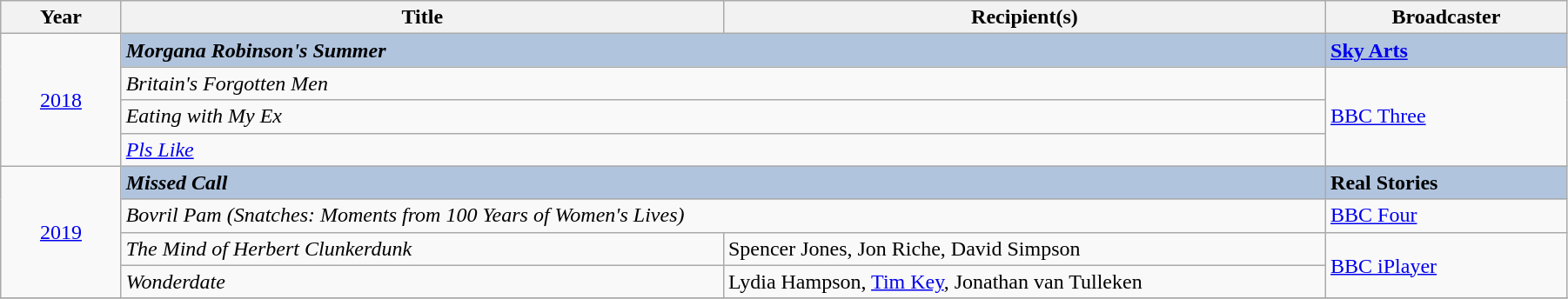<table class="wikitable" width="95%">
<tr>
<th width=5%>Year</th>
<th width=25%>Title</th>
<th width=25%><strong>Recipient(s)</strong></th>
<th width=10%><strong>Broadcaster</strong></th>
</tr>
<tr>
<td rowspan="4" style="text-align:center;"><a href='#'>2018</a></td>
<td colspan="2" style="background:#B0C4DE;"><strong><em>Morgana Robinson's Summer</em></strong></td>
<td style="background:#B0C4DE;"><strong><a href='#'>Sky Arts</a></strong></td>
</tr>
<tr>
<td colspan="2"><em>Britain's Forgotten Men</em></td>
<td rowspan="3"><a href='#'>BBC Three</a></td>
</tr>
<tr>
<td colspan="2"><em>Eating with My Ex</em></td>
</tr>
<tr>
<td colspan="2"><em><a href='#'>Pls Like</a></em></td>
</tr>
<tr>
<td rowspan="4" style="text-align:center;"><a href='#'>2019</a><br></td>
<td colspan="2" style="background:#B0C4DE;"><strong><em>Missed Call</em></strong></td>
<td style="background:#B0C4DE;"><strong>Real Stories</strong></td>
</tr>
<tr>
<td colspan="2"><em>Bovril Pam (Snatches: Moments from 100 Years of Women's Lives)</em></td>
<td><a href='#'>BBC Four</a></td>
</tr>
<tr>
<td><em>The Mind of Herbert Clunkerdunk</em></td>
<td>Spencer Jones, Jon Riche, David Simpson</td>
<td rowspan="2"><a href='#'>BBC iPlayer</a></td>
</tr>
<tr>
<td><em>Wonderdate</em></td>
<td>Lydia Hampson, <a href='#'>Tim Key</a>, Jonathan van Tulleken</td>
</tr>
<tr>
</tr>
</table>
